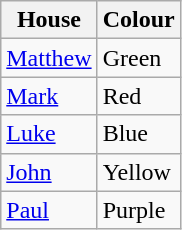<table class="wikitable">
<tr>
<th>House</th>
<th>Colour</th>
</tr>
<tr>
<td><a href='#'>Matthew</a></td>
<td>Green</td>
</tr>
<tr>
<td><a href='#'>Mark</a></td>
<td>Red</td>
</tr>
<tr>
<td><a href='#'>Luke</a></td>
<td>Blue</td>
</tr>
<tr>
<td><a href='#'>John</a></td>
<td>Yellow</td>
</tr>
<tr>
<td><a href='#'>Paul</a></td>
<td>Purple</td>
</tr>
</table>
